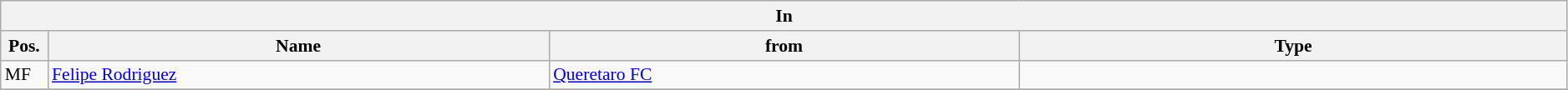<table class="wikitable" style="font-size:90%;width:99%;">
<tr>
<th colspan="4">In</th>
</tr>
<tr>
<th width=3%>Pos.</th>
<th width=32%>Name</th>
<th width=30%>from</th>
<th width=35%>Type</th>
</tr>
<tr>
<td>MF</td>
<td><a href='#'>Felipe Rodriguez</a></td>
<td><a href='#'>Queretaro FC</a></td>
<td></td>
</tr>
<tr>
</tr>
</table>
